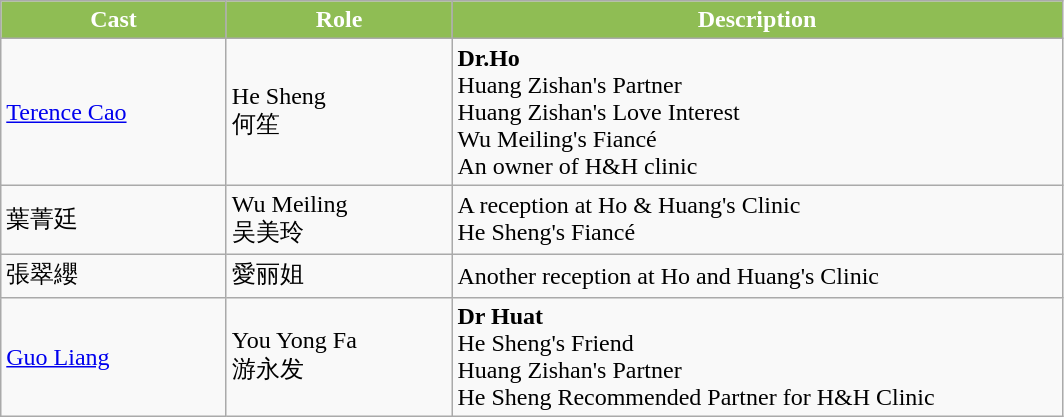<table class="wikitable">
<tr>
<th style="background:#8fbd54; color:white; width:17%">Cast</th>
<th style="background:#8fbd54; color:white; width:17%">Role</th>
<th style="background:#8fbd54; color:white; width:46%">Description</th>
</tr>
<tr>
<td><a href='#'>Terence Cao</a></td>
<td>He Sheng <br> 何笙</td>
<td><strong>Dr.Ho</strong> <br> Huang Zishan's Partner <br> Huang Zishan's Love Interest <br> Wu Meiling's Fiancé<br>An owner of H&H clinic</td>
</tr>
<tr>
<td>葉菁廷</td>
<td>Wu Meiling <br> 吴美玲</td>
<td>A reception at Ho & Huang's Clinic <br> He Sheng's Fiancé</td>
</tr>
<tr>
<td>張翠纓</td>
<td>愛丽姐</td>
<td>Another reception at Ho and Huang's Clinic</td>
</tr>
<tr>
<td><a href='#'>Guo Liang</a></td>
<td>You Yong Fa <br> 游永发</td>
<td><strong>Dr Huat </strong> <br> He Sheng's Friend <br> Huang Zishan's Partner <br> He Sheng Recommended Partner for H&H Clinic</td>
</tr>
</table>
